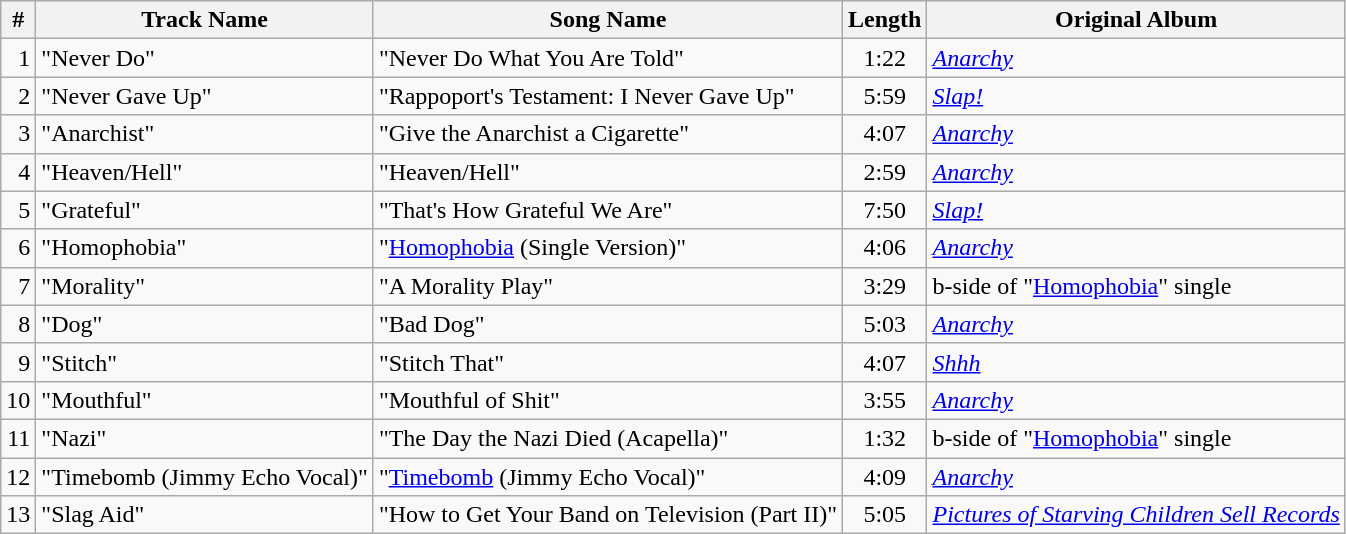<table class="wikitable">
<tr>
<th>#</th>
<th>Track Name</th>
<th>Song Name</th>
<th>Length</th>
<th>Original Album</th>
</tr>
<tr>
<td align="right">1</td>
<td>"Never Do"</td>
<td>"Never Do What You Are Told"</td>
<td align="center">1:22</td>
<td><em><a href='#'>Anarchy</a></em></td>
</tr>
<tr>
<td align="right">2</td>
<td>"Never Gave Up"</td>
<td>"Rappoport's Testament: I Never Gave Up"</td>
<td align="center">5:59</td>
<td><em><a href='#'>Slap!</a></em></td>
</tr>
<tr>
<td align="right">3</td>
<td>"Anarchist"</td>
<td>"Give the Anarchist a Cigarette"</td>
<td align="center">4:07</td>
<td><em><a href='#'>Anarchy</a></em></td>
</tr>
<tr>
<td align="right">4</td>
<td>"Heaven/Hell"</td>
<td>"Heaven/Hell"</td>
<td align="center">2:59</td>
<td><em><a href='#'>Anarchy</a></em></td>
</tr>
<tr>
<td align="right">5</td>
<td>"Grateful"</td>
<td>"That's How Grateful We Are"</td>
<td align="center">7:50</td>
<td><em><a href='#'>Slap!</a></em></td>
</tr>
<tr>
<td align="right">6</td>
<td>"Homophobia"</td>
<td>"<a href='#'>Homophobia</a> (Single Version)"</td>
<td align="center">4:06</td>
<td><em><a href='#'>Anarchy</a></em></td>
</tr>
<tr>
<td align="right">7</td>
<td>"Morality"</td>
<td>"A Morality Play"</td>
<td align="center">3:29</td>
<td>b-side of "<a href='#'>Homophobia</a>" single</td>
</tr>
<tr>
<td align="right">8</td>
<td>"Dog"</td>
<td>"Bad Dog"</td>
<td align="center">5:03</td>
<td><em><a href='#'>Anarchy</a></em></td>
</tr>
<tr>
<td align="right">9</td>
<td>"Stitch"</td>
<td>"Stitch That"</td>
<td align="center">4:07</td>
<td><em><a href='#'>Shhh</a></em></td>
</tr>
<tr>
<td align="right">10</td>
<td>"Mouthful"</td>
<td>"Mouthful of Shit"</td>
<td align="center">3:55</td>
<td><em><a href='#'>Anarchy</a></em></td>
</tr>
<tr>
<td align="right">11</td>
<td>"Nazi"</td>
<td>"The Day the Nazi Died (Acapella)"</td>
<td align="center">1:32</td>
<td>b-side of "<a href='#'>Homophobia</a>" single</td>
</tr>
<tr>
<td align="right">12</td>
<td>"Timebomb (Jimmy Echo Vocal)"</td>
<td>"<a href='#'>Timebomb</a> (Jimmy Echo Vocal)"</td>
<td align="center">4:09</td>
<td><em><a href='#'>Anarchy</a></em></td>
</tr>
<tr>
<td align="right">13</td>
<td>"Slag Aid"</td>
<td>"How to Get Your Band on Television (Part II)"</td>
<td align="center">5:05</td>
<td><em><a href='#'>Pictures of Starving Children Sell Records</a></em></td>
</tr>
</table>
